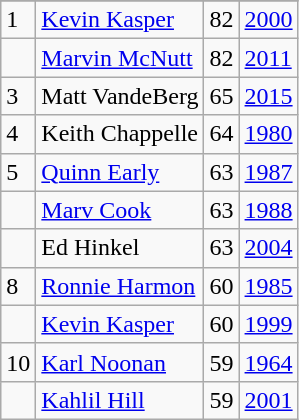<table class="wikitable">
<tr>
</tr>
<tr>
<td>1</td>
<td><a href='#'>Kevin Kasper</a></td>
<td>82</td>
<td><a href='#'>2000</a></td>
</tr>
<tr>
<td></td>
<td><a href='#'>Marvin McNutt</a></td>
<td>82</td>
<td><a href='#'>2011</a></td>
</tr>
<tr>
<td>3</td>
<td>Matt VandeBerg</td>
<td>65</td>
<td><a href='#'>2015</a></td>
</tr>
<tr>
<td>4</td>
<td>Keith Chappelle</td>
<td>64</td>
<td><a href='#'>1980</a></td>
</tr>
<tr>
<td>5</td>
<td><a href='#'>Quinn Early</a></td>
<td>63</td>
<td><a href='#'>1987</a></td>
</tr>
<tr>
<td></td>
<td><a href='#'>Marv Cook</a></td>
<td>63</td>
<td><a href='#'>1988</a></td>
</tr>
<tr>
<td></td>
<td>Ed Hinkel</td>
<td>63</td>
<td><a href='#'>2004</a></td>
</tr>
<tr>
<td>8</td>
<td><a href='#'>Ronnie Harmon</a></td>
<td>60</td>
<td><a href='#'>1985</a></td>
</tr>
<tr>
<td></td>
<td><a href='#'>Kevin Kasper</a></td>
<td>60</td>
<td><a href='#'>1999</a></td>
</tr>
<tr>
<td>10</td>
<td><a href='#'>Karl Noonan</a></td>
<td>59</td>
<td><a href='#'>1964</a></td>
</tr>
<tr>
<td></td>
<td><a href='#'>Kahlil Hill</a></td>
<td>59</td>
<td><a href='#'>2001</a></td>
</tr>
</table>
